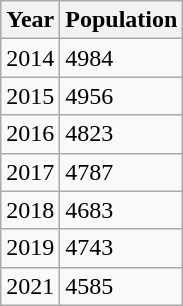<table class="wikitable">
<tr>
<th>Year</th>
<th>Population</th>
</tr>
<tr>
<td>2014</td>
<td>4984</td>
</tr>
<tr>
<td>2015</td>
<td>4956</td>
</tr>
<tr>
<td>2016</td>
<td>4823</td>
</tr>
<tr>
<td>2017</td>
<td>4787</td>
</tr>
<tr>
<td>2018</td>
<td>4683</td>
</tr>
<tr>
<td>2019</td>
<td>4743</td>
</tr>
<tr>
<td>2021</td>
<td>4585</td>
</tr>
</table>
